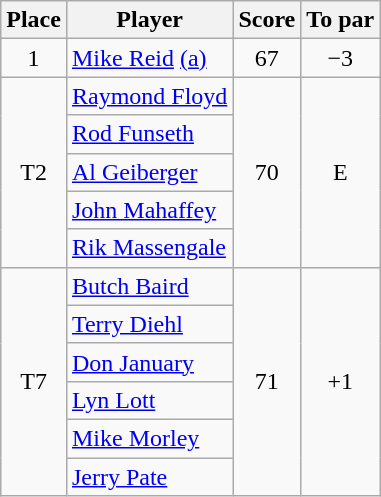<table class=wikitable>
<tr>
<th>Place</th>
<th>Player</th>
<th>Score</th>
<th>To par</th>
</tr>
<tr>
<td align=center>1</td>
<td> <a href='#'>Mike Reid</a> <a href='#'>(a)</a></td>
<td align=center>67</td>
<td align=center>−3</td>
</tr>
<tr>
<td rowspan=5 align=center>T2</td>
<td> <a href='#'>Raymond Floyd</a></td>
<td rowspan=5 align=center>70</td>
<td rowspan=5 align=center>E</td>
</tr>
<tr>
<td> <a href='#'>Rod Funseth</a></td>
</tr>
<tr>
<td> <a href='#'>Al Geiberger</a></td>
</tr>
<tr>
<td> <a href='#'>John Mahaffey</a></td>
</tr>
<tr>
<td> <a href='#'>Rik Massengale</a></td>
</tr>
<tr>
<td rowspan=6 align=center>T7</td>
<td> <a href='#'>Butch Baird</a></td>
<td rowspan=6 align=center>71</td>
<td rowspan=6 align=center>+1</td>
</tr>
<tr>
<td> <a href='#'>Terry Diehl</a></td>
</tr>
<tr>
<td> <a href='#'>Don January</a></td>
</tr>
<tr>
<td> <a href='#'>Lyn Lott</a></td>
</tr>
<tr>
<td> <a href='#'>Mike Morley</a></td>
</tr>
<tr>
<td> <a href='#'>Jerry Pate</a></td>
</tr>
</table>
